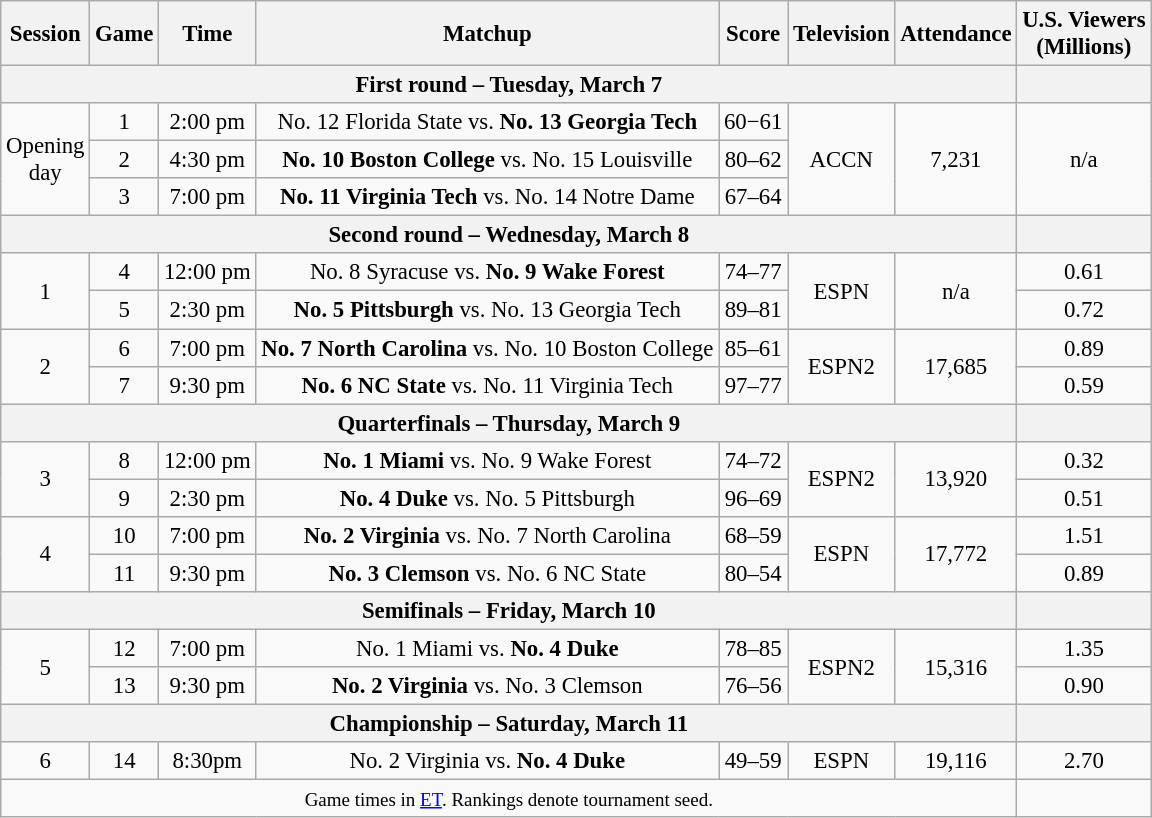<table class="wikitable" style="font-size: 95%;text-align:center">
<tr>
<th>Session</th>
<th>Game</th>
<th>Time</th>
<th>Matchup</th>
<th>Score</th>
<th>Television</th>
<th>Attendance</th>
<th>U.S. Viewers<br>(Millions)</th>
</tr>
<tr>
<th colspan="7">First round – Tuesday, March 7</th>
<th></th>
</tr>
<tr>
<td rowspan="3">Opening<br>day</td>
<td>1</td>
<td>2:00 pm</td>
<td>No. 12 Florida State vs. <strong>No. 13 Georgia Tech</strong></td>
<td>60−61</td>
<td rowspan="3">ACCN</td>
<td rowspan="3">7,231</td>
<td rowspan="3">n/a</td>
</tr>
<tr>
<td>2</td>
<td>4:30 pm</td>
<td><strong>No. 10 Boston College</strong> vs. No. 15 Louisville</td>
<td>80–62</td>
</tr>
<tr>
<td>3</td>
<td>7:00 pm</td>
<td><strong>No. 11 Virginia Tech</strong> vs. No. 14 Notre Dame</td>
<td>67–64</td>
</tr>
<tr>
<th colspan="7">Second round – Wednesday, March 8</th>
<th></th>
</tr>
<tr>
<td rowspan="2">1</td>
<td>4</td>
<td>12:00 pm</td>
<td>No. 8 Syracuse vs. <strong>No. 9 Wake Forest</strong></td>
<td>74–77</td>
<td rowspan="2">ESPN</td>
<td rowspan="2">n/a</td>
<td>0.61</td>
</tr>
<tr>
<td>5</td>
<td>2:30 pm</td>
<td><strong>No. 5 Pittsburgh</strong> vs. No. 13 Georgia Tech</td>
<td>89–81</td>
<td>0.72</td>
</tr>
<tr>
<td rowspan="2">2</td>
<td>6</td>
<td>7:00 pm</td>
<td><strong>No. 7 North Carolina</strong> vs. No. 10 Boston College</td>
<td>85–61</td>
<td rowspan="2">ESPN2</td>
<td rowspan="2">17,685</td>
<td>0.89</td>
</tr>
<tr>
<td>7</td>
<td>9:30 pm</td>
<td><strong>No. 6 NC State</strong> vs. No. 11 Virginia Tech</td>
<td>97–77</td>
<td>0.59</td>
</tr>
<tr>
<th colspan="7">Quarterfinals – Thursday, March 9</th>
<th></th>
</tr>
<tr>
<td rowspan="2">3</td>
<td>8</td>
<td>12:00 pm</td>
<td><strong>No. 1 Miami</strong> vs. No. 9 Wake Forest</td>
<td>74–72</td>
<td rowspan="2">ESPN2</td>
<td rowspan="2">13,920</td>
<td>0.32</td>
</tr>
<tr>
<td>9</td>
<td>2:30 pm</td>
<td><strong>No. 4 Duke</strong> vs. No. 5 Pittsburgh</td>
<td>96–69</td>
<td>0.51</td>
</tr>
<tr>
<td rowspan="2">4</td>
<td>10</td>
<td>7:00 pm</td>
<td><strong>No. 2 Virginia</strong> vs. No. 7 North Carolina</td>
<td>68–59</td>
<td rowspan="2">ESPN</td>
<td rowspan="2">17,772</td>
<td>1.51</td>
</tr>
<tr>
<td>11</td>
<td>9:30 pm</td>
<td><strong>No. 3 Clemson</strong> vs. No. 6 NC State</td>
<td>80–54</td>
<td>0.89</td>
</tr>
<tr>
<th colspan="7">Semifinals – Friday, March 10</th>
<th></th>
</tr>
<tr>
<td rowspan="2">5</td>
<td>12</td>
<td>7:00 pm</td>
<td>No. 1 Miami vs. <strong>No. 4 Duke</strong></td>
<td>78–85</td>
<td rowspan="2">ESPN2</td>
<td rowspan="2">15,316</td>
<td>1.35</td>
</tr>
<tr>
<td>13</td>
<td>9:30 pm</td>
<td><strong>No. 2 Virginia</strong> vs. No. 3 Clemson</td>
<td>76–56</td>
<td>0.90</td>
</tr>
<tr>
<th colspan="7">Championship – Saturday, March 11</th>
<th></th>
</tr>
<tr>
<td>6</td>
<td>14</td>
<td>8:30pm</td>
<td>No. 2 Virginia vs. <strong>No. 4 Duke</strong></td>
<td>49–59</td>
<td>ESPN</td>
<td>19,116</td>
<td>2.70</td>
</tr>
<tr>
<td colspan="7"><small>Game times in <a href='#'>ET</a>. Rankings denote tournament seed.</small></td>
<td></td>
</tr>
</table>
